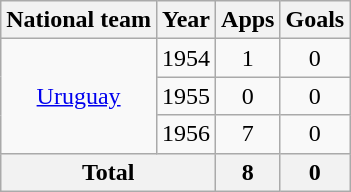<table class="wikitable" style="text-align:center">
<tr>
<th>National team</th>
<th>Year</th>
<th>Apps</th>
<th>Goals</th>
</tr>
<tr>
<td rowspan=3><a href='#'>Uruguay</a></td>
<td>1954</td>
<td>1</td>
<td>0</td>
</tr>
<tr>
<td>1955</td>
<td>0</td>
<td>0</td>
</tr>
<tr>
<td>1956</td>
<td>7</td>
<td>0</td>
</tr>
<tr>
<th colspan=2>Total</th>
<th>8</th>
<th>0</th>
</tr>
</table>
